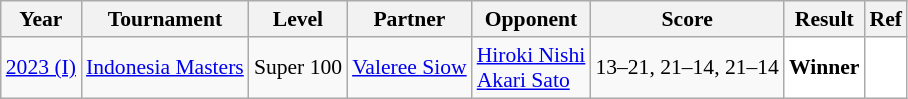<table class="sortable wikitable" style="font-size: 90%;">
<tr>
<th>Year</th>
<th>Tournament</th>
<th>Level</th>
<th>Partner</th>
<th>Opponent</th>
<th>Score</th>
<th>Result</th>
<th>Ref</th>
</tr>
<tr>
<td align="center"><a href='#'>2023 (I)</a></td>
<td align="left"><a href='#'>Indonesia Masters</a></td>
<td align="left">Super 100</td>
<td align="left"> <a href='#'>Valeree Siow</a></td>
<td align="left"> <a href='#'>Hiroki Nishi</a><br> <a href='#'>Akari Sato</a></td>
<td align="left">13–21, 21–14, 21–14</td>
<td style="text-align:left; background:white"> <strong>Winner</strong></td>
<td style="text-align:center; background:white"></td>
</tr>
</table>
